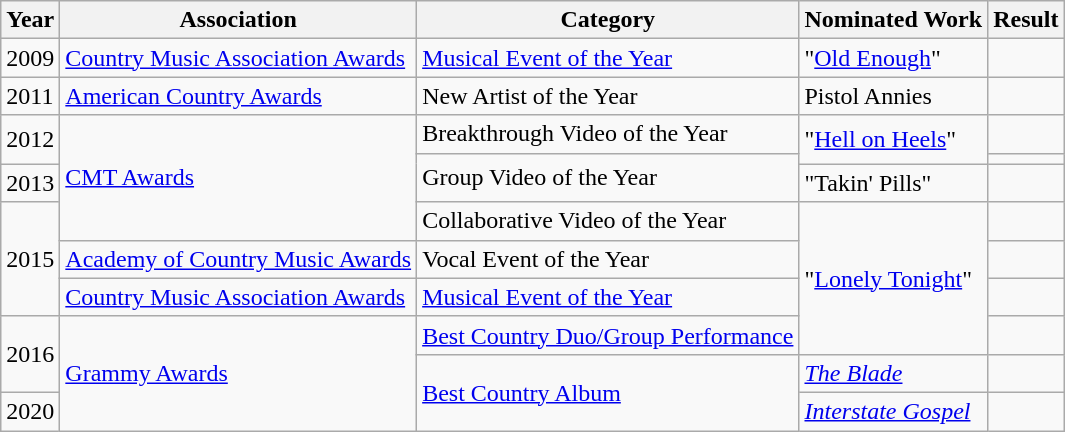<table class="wikitable">
<tr>
<th>Year</th>
<th>Association</th>
<th>Category</th>
<th>Nominated Work</th>
<th>Result</th>
</tr>
<tr>
<td>2009</td>
<td><a href='#'>Country Music Association Awards</a></td>
<td><a href='#'>Musical Event of the Year</a></td>
<td>"<a href='#'>Old Enough</a>"</td>
<td></td>
</tr>
<tr>
<td>2011</td>
<td><a href='#'>American Country Awards</a></td>
<td>New Artist of the Year</td>
<td>Pistol Annies</td>
<td></td>
</tr>
<tr>
<td rowspan="2">2012</td>
<td rowspan="4"><a href='#'>CMT Awards</a></td>
<td>Breakthrough Video of the Year</td>
<td rowspan=2>"<a href='#'>Hell on Heels</a>"</td>
<td></td>
</tr>
<tr>
<td rowspan=2>Group Video of the Year</td>
<td></td>
</tr>
<tr>
<td>2013</td>
<td>"Takin' Pills"</td>
<td></td>
</tr>
<tr>
<td rowspan=3>2015</td>
<td>Collaborative Video of the Year</td>
<td rowspan=4>"<a href='#'>Lonely Tonight</a>"</td>
<td></td>
</tr>
<tr>
<td><a href='#'>Academy of Country Music Awards</a></td>
<td>Vocal Event of the Year</td>
<td></td>
</tr>
<tr>
<td><a href='#'>Country Music Association Awards</a></td>
<td><a href='#'>Musical Event of the Year</a></td>
<td></td>
</tr>
<tr>
<td rowspan=2>2016</td>
<td rowspan=3><a href='#'>Grammy Awards</a></td>
<td><a href='#'>Best Country Duo/Group Performance</a></td>
<td></td>
</tr>
<tr>
<td rowspan=2><a href='#'>Best Country Album</a></td>
<td><em><a href='#'>The Blade</a></em></td>
<td></td>
</tr>
<tr>
<td>2020</td>
<td><em><a href='#'>Interstate Gospel</a></em></td>
<td></td>
</tr>
</table>
